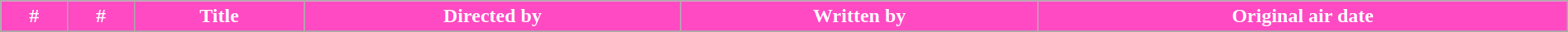<table class="wikitable plainrowheaders" width="100%" style="margin-right: 0;">
<tr>
<th style="background-color: #FF4AC3; color:#ffffff;">#</th>
<th style="background-color: #FF4AC3; color:#ffffff;">#</th>
<th style="background-color: #FF4AC3; color:#ffffff;">Title</th>
<th style="background-color: #FF4AC3; color:#ffffff;">Directed by</th>
<th style="background-color: #FF4AC3; color:#ffffff;">Written by</th>
<th style="background-color: #FF4AC3; color:#ffffff;">Original air date</th>
</tr>
<tr>
</tr>
</table>
